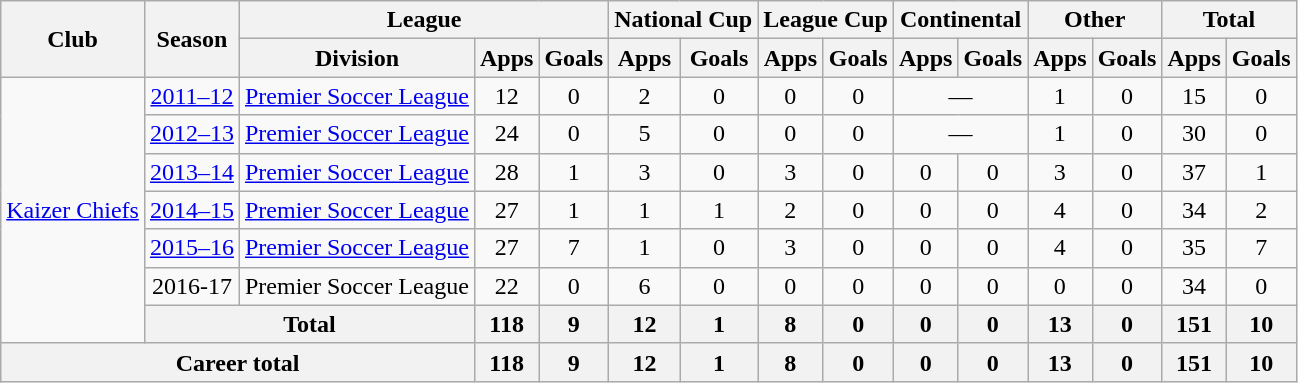<table class="wikitable" style="text-align:center">
<tr>
<th rowspan="2">Club</th>
<th rowspan="2">Season</th>
<th colspan="3">League</th>
<th colspan="2">National Cup</th>
<th colspan="2">League Cup</th>
<th colspan="2">Continental</th>
<th colspan="2">Other</th>
<th colspan="2">Total</th>
</tr>
<tr>
<th>Division</th>
<th>Apps</th>
<th>Goals</th>
<th>Apps</th>
<th>Goals</th>
<th>Apps</th>
<th>Goals</th>
<th>Apps</th>
<th>Goals</th>
<th>Apps</th>
<th>Goals</th>
<th>Apps</th>
<th>Goals</th>
</tr>
<tr>
<td rowspan="7"><a href='#'>Kaizer Chiefs</a></td>
<td><a href='#'>2011–12</a></td>
<td><a href='#'>Premier Soccer League</a></td>
<td>12</td>
<td>0</td>
<td>2</td>
<td>0</td>
<td>0</td>
<td>0</td>
<td colspan="2">—</td>
<td>1</td>
<td>0</td>
<td>15</td>
<td>0</td>
</tr>
<tr>
<td><a href='#'>2012–13</a></td>
<td><a href='#'>Premier Soccer League</a></td>
<td>24</td>
<td>0</td>
<td>5</td>
<td>0</td>
<td>0</td>
<td>0</td>
<td colspan="2">—</td>
<td>1</td>
<td>0</td>
<td>30</td>
<td>0</td>
</tr>
<tr>
<td><a href='#'>2013–14</a></td>
<td><a href='#'>Premier Soccer League</a></td>
<td>28</td>
<td>1</td>
<td>3</td>
<td>0</td>
<td>3</td>
<td>0</td>
<td>0</td>
<td>0</td>
<td>3</td>
<td>0</td>
<td>37</td>
<td>1</td>
</tr>
<tr>
<td><a href='#'>2014–15</a></td>
<td><a href='#'>Premier Soccer League</a></td>
<td>27</td>
<td>1</td>
<td>1</td>
<td>1</td>
<td>2</td>
<td>0</td>
<td>0</td>
<td>0</td>
<td>4</td>
<td>0</td>
<td>34</td>
<td>2</td>
</tr>
<tr>
<td><a href='#'>2015–16</a></td>
<td><a href='#'>Premier Soccer League</a></td>
<td>27</td>
<td>7</td>
<td>1</td>
<td>0</td>
<td>3</td>
<td>0</td>
<td>0</td>
<td>0</td>
<td>4</td>
<td>0</td>
<td>35</td>
<td>7</td>
</tr>
<tr>
<td>2016-17</td>
<td>Premier Soccer League</td>
<td>22</td>
<td>0</td>
<td>6</td>
<td>0</td>
<td>0</td>
<td>0</td>
<td>0</td>
<td>0</td>
<td>0</td>
<td>0</td>
<td>34</td>
<td>0</td>
</tr>
<tr>
<th colspan="2">Total</th>
<th>118</th>
<th>9</th>
<th>12</th>
<th>1</th>
<th>8</th>
<th>0</th>
<th>0</th>
<th>0</th>
<th>13</th>
<th>0</th>
<th>151</th>
<th>10</th>
</tr>
<tr>
<th colspan="3">Career total</th>
<th>118</th>
<th>9</th>
<th>12</th>
<th>1</th>
<th>8</th>
<th>0</th>
<th>0</th>
<th>0</th>
<th>13</th>
<th>0</th>
<th>151</th>
<th>10</th>
</tr>
</table>
